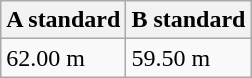<table class="wikitable" border="1" align="upright">
<tr>
<th>A standard</th>
<th>B standard</th>
</tr>
<tr>
<td>62.00 m</td>
<td>59.50 m</td>
</tr>
</table>
